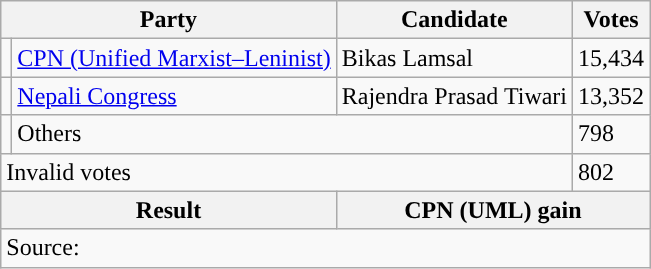<table class="wikitable">
<tr>
<th colspan="2">Party</th>
<th>Candidate</th>
<th>Votes</th>
</tr>
<tr>
<td style="background-color:"></td>
<td><a href='#'>CPN (Unified Marxist–Leninist)</a></td>
<td>Bikas Lamsal</td>
<td>15,434</td>
</tr>
<tr>
<td style="background-color:"></td>
<td><a href='#'>Nepali Congress</a></td>
<td>Rajendra Prasad Tiwari</td>
<td>13,352</td>
</tr>
<tr>
<td></td>
<td colspan="2">Others</td>
<td>798</td>
</tr>
<tr>
<td colspan="3">Invalid votes</td>
<td>802</td>
</tr>
<tr>
<th colspan="2">Result</th>
<th colspan="2">CPN (UML) gain</th>
</tr>
<tr>
<td colspan="4">Source: </td>
</tr>
</table>
